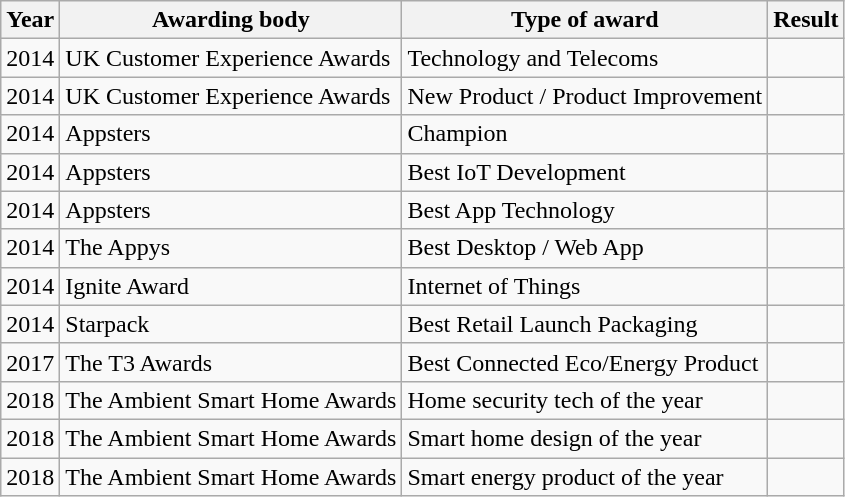<table class="wikitable">
<tr>
<th>Year</th>
<th>Awarding body</th>
<th>Type of award</th>
<th>Result</th>
</tr>
<tr>
<td>2014</td>
<td>UK Customer Experience Awards</td>
<td>Technology and Telecoms</td>
<td></td>
</tr>
<tr>
<td>2014</td>
<td>UK Customer Experience Awards</td>
<td>New Product / Product Improvement</td>
<td></td>
</tr>
<tr>
<td>2014</td>
<td>Appsters</td>
<td>Champion</td>
<td></td>
</tr>
<tr>
<td>2014</td>
<td>Appsters</td>
<td>Best IoT Development</td>
<td></td>
</tr>
<tr>
<td>2014</td>
<td>Appsters</td>
<td>Best App Technology</td>
<td></td>
</tr>
<tr>
<td>2014</td>
<td>The Appys</td>
<td>Best Desktop / Web App</td>
<td></td>
</tr>
<tr>
<td>2014</td>
<td>Ignite Award</td>
<td>Internet of Things</td>
<td></td>
</tr>
<tr>
<td>2014</td>
<td>Starpack</td>
<td>Best Retail Launch Packaging</td>
<td></td>
</tr>
<tr>
<td>2017</td>
<td>The T3 Awards</td>
<td>Best Connected Eco/Energy Product</td>
<td></td>
</tr>
<tr>
<td>2018</td>
<td>The Ambient Smart Home Awards</td>
<td>Home security tech of the year</td>
<td></td>
</tr>
<tr>
<td>2018</td>
<td>The Ambient Smart Home Awards</td>
<td>Smart home design of the year</td>
<td></td>
</tr>
<tr>
<td>2018</td>
<td>The Ambient Smart Home Awards</td>
<td>Smart energy product of the year</td>
<td></td>
</tr>
</table>
